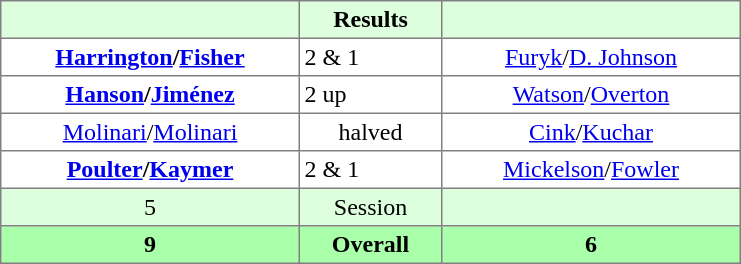<table border="1" cellpadding="3" style="border-collapse:collapse; text-align:center;">
<tr style="background:#dfd;">
<th style="width:12em;"></th>
<th style="width:5.5em;">Results</th>
<th style="width:12em;"></th>
</tr>
<tr>
<td><strong><a href='#'>Harrington</a>/<a href='#'>Fisher</a></strong></td>
<td align=left> 2 & 1</td>
<td><a href='#'>Furyk</a>/<a href='#'>D. Johnson</a></td>
</tr>
<tr>
<td><strong><a href='#'>Hanson</a>/<a href='#'>Jiménez</a></strong></td>
<td align=left> 2 up</td>
<td><a href='#'>Watson</a>/<a href='#'>Overton</a></td>
</tr>
<tr>
<td><a href='#'>Molinari</a>/<a href='#'>Molinari</a></td>
<td>halved</td>
<td><a href='#'>Cink</a>/<a href='#'>Kuchar</a></td>
</tr>
<tr>
<td><strong><a href='#'>Poulter</a>/<a href='#'>Kaymer</a></strong></td>
<td align=left> 2 & 1</td>
<td><a href='#'>Mickelson</a>/<a href='#'>Fowler</a></td>
</tr>
<tr style="background:#dfd;">
<td>5</td>
<td>Session</td>
<td></td>
</tr>
<tr style="background:#afa;">
<th>9</th>
<th>Overall</th>
<th>6</th>
</tr>
</table>
